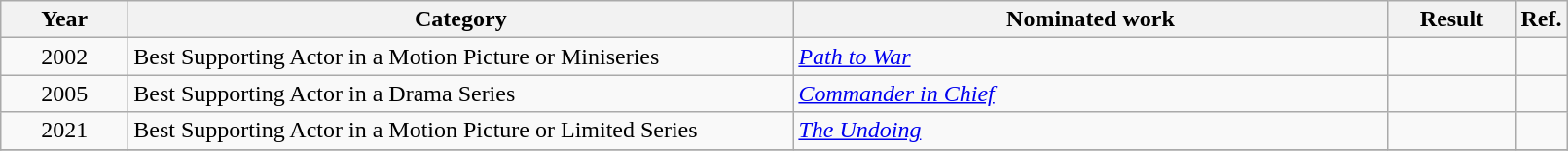<table class=wikitable>
<tr>
<th scope="col" style="width:5em;">Year</th>
<th scope="col" style="width:28em;">Category</th>
<th scope="col" style="width:25em;">Nominated work</th>
<th scope="col" style="width:5em;">Result</th>
<th>Ref.</th>
</tr>
<tr>
<td style="text-align:center;">2002</td>
<td>Best Supporting Actor in a Motion Picture or Miniseries</td>
<td><em><a href='#'>Path to War</a></em></td>
<td></td>
<td align="center"></td>
</tr>
<tr>
<td style="text-align:center;">2005</td>
<td>Best Supporting Actor in a Drama Series</td>
<td><em><a href='#'>Commander in Chief</a></em></td>
<td></td>
<td align="center"></td>
</tr>
<tr>
<td style="text-align:center;">2021</td>
<td>Best Supporting Actor in a Motion Picture or Limited Series</td>
<td><em><a href='#'>The Undoing</a></em></td>
<td></td>
<td align="center"></td>
</tr>
<tr>
</tr>
</table>
